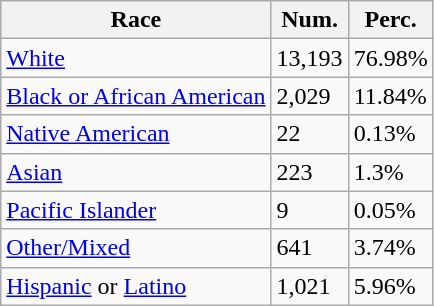<table class="wikitable">
<tr>
<th>Race</th>
<th>Num.</th>
<th>Perc.</th>
</tr>
<tr>
<td><a href='#'>White</a></td>
<td>13,193</td>
<td>76.98%</td>
</tr>
<tr>
<td><a href='#'>Black or African American</a></td>
<td>2,029</td>
<td>11.84%</td>
</tr>
<tr>
<td><a href='#'>Native American</a></td>
<td>22</td>
<td>0.13%</td>
</tr>
<tr>
<td><a href='#'>Asian</a></td>
<td>223</td>
<td>1.3%</td>
</tr>
<tr>
<td><a href='#'>Pacific Islander</a></td>
<td>9</td>
<td>0.05%</td>
</tr>
<tr>
<td><a href='#'>Other/Mixed</a></td>
<td>641</td>
<td>3.74%</td>
</tr>
<tr>
<td><a href='#'>Hispanic</a> or <a href='#'>Latino</a></td>
<td>1,021</td>
<td>5.96%</td>
</tr>
</table>
